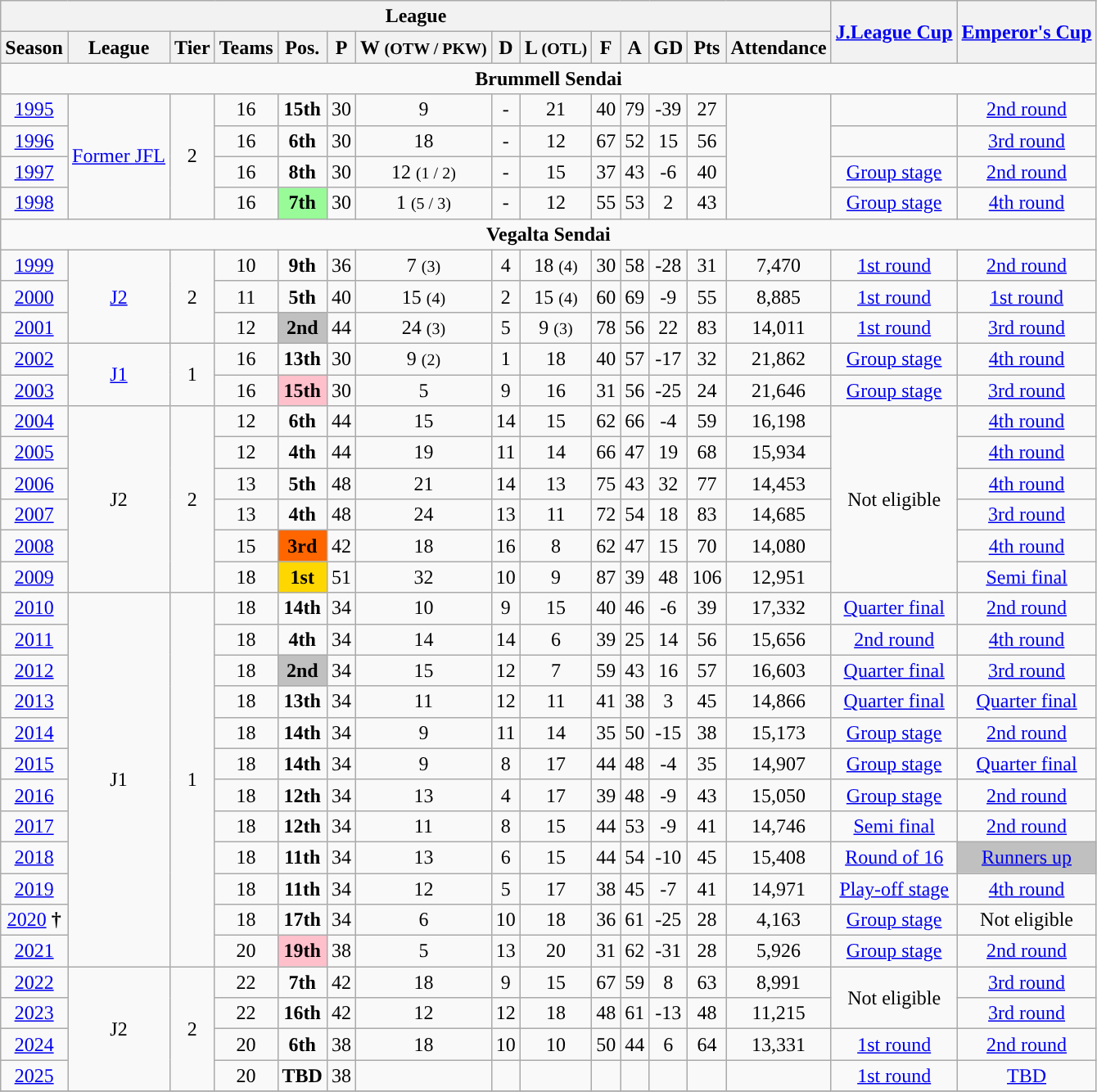<table class="wikitable" style="text-align:center;">
<tr>
<th colspan="14">League</th>
<th rowspan="2"><a href='#'>J.League Cup</a></th>
<th rowspan="2"><a href='#'>Emperor's Cup</a></th>
</tr>
<tr>
<th>Season</th>
<th>League</th>
<th>Tier</th>
<th>Teams</th>
<th>Pos.</th>
<th>P</th>
<th>W <small>(OTW / PKW)</small></th>
<th>D</th>
<th>L <small>(OTL)</small></th>
<th>F</th>
<th>A</th>
<th>GD</th>
<th>Pts</th>
<th>Attendance</th>
</tr>
<tr>
<td colspan="16"><strong>Brummell Sendai</strong></td>
</tr>
<tr>
<td><a href='#'>1995</a></td>
<td rowspan="4"><a href='#'>Former JFL</a></td>
<td rowspan="4">2</td>
<td>16</td>
<td><strong>15th</strong></td>
<td>30</td>
<td>9</td>
<td>-</td>
<td>21</td>
<td>40</td>
<td>79</td>
<td>-39</td>
<td>27</td>
<td rowspan="4"></td>
<td></td>
<td><a href='#'>2nd round</a></td>
</tr>
<tr>
<td><a href='#'>1996</a></td>
<td>16</td>
<td><strong>6th</strong></td>
<td>30</td>
<td>18</td>
<td>-</td>
<td>12</td>
<td>67</td>
<td>52</td>
<td>15</td>
<td>56</td>
<td></td>
<td><a href='#'>3rd  round</a></td>
</tr>
<tr>
<td><a href='#'>1997</a></td>
<td>16</td>
<td><strong>8th</strong></td>
<td>30</td>
<td>12 <small>(1 / 2)</small></td>
<td>-</td>
<td>15</td>
<td>37</td>
<td>43</td>
<td>-6</td>
<td>40</td>
<td><a href='#'>Group stage</a></td>
<td><a href='#'>2nd round</a></td>
</tr>
<tr>
<td><a href='#'>1998</a></td>
<td>16</td>
<td bgcolor="palegreen"><strong>7th</strong></td>
<td>30</td>
<td>1 <small>(5 / 3)</small></td>
<td>-</td>
<td>12</td>
<td>55</td>
<td>53</td>
<td>2</td>
<td>43</td>
<td><a href='#'>Group stage</a></td>
<td><a href='#'>4th round</a></td>
</tr>
<tr>
<td colspan="16"><strong>Vegalta Sendai</strong></td>
</tr>
<tr>
<td><a href='#'>1999</a></td>
<td rowspan="3"><a href='#'>J2</a></td>
<td rowspan="3">2</td>
<td>10</td>
<td><strong>9th</strong></td>
<td>36</td>
<td>7 <small>(3)</small></td>
<td>4</td>
<td>18 <small>(4)</small></td>
<td>30</td>
<td>58</td>
<td>-28</td>
<td>31</td>
<td>7,470</td>
<td><a href='#'>1st round</a></td>
<td><a href='#'>2nd round</a></td>
</tr>
<tr>
<td><a href='#'>2000</a></td>
<td>11</td>
<td><strong>5th</strong></td>
<td>40</td>
<td>15 <small>(4)</small></td>
<td>2</td>
<td>15 <small>(4)</small></td>
<td>60</td>
<td>69</td>
<td>-9</td>
<td>55</td>
<td>8,885</td>
<td><a href='#'>1st round</a></td>
<td><a href='#'>1st round</a></td>
</tr>
<tr>
<td><a href='#'>2001</a></td>
<td>12</td>
<td bgcolor="silver"><strong>2nd</strong></td>
<td>44</td>
<td>24 <small>(3)</small></td>
<td>5</td>
<td>9 <small>(3)</small></td>
<td>78</td>
<td>56</td>
<td>22</td>
<td>83</td>
<td>14,011</td>
<td><a href='#'>1st round</a></td>
<td><a href='#'>3rd round</a></td>
</tr>
<tr>
<td><a href='#'>2002</a></td>
<td rowspan="2"><a href='#'>J1</a></td>
<td rowspan="2">1</td>
<td>16</td>
<td><strong>13th</strong></td>
<td>30</td>
<td>9 <small>(2)</small></td>
<td>1</td>
<td>18</td>
<td>40</td>
<td>57</td>
<td>-17</td>
<td>32</td>
<td>21,862</td>
<td><a href='#'>Group stage</a></td>
<td><a href='#'>4th round</a></td>
</tr>
<tr>
<td><a href='#'>2003</a></td>
<td>16</td>
<td bgcolor="pink"><strong>15th</strong></td>
<td>30</td>
<td>5</td>
<td>9</td>
<td>16</td>
<td>31</td>
<td>56</td>
<td>-25</td>
<td>24</td>
<td>21,646</td>
<td><a href='#'>Group stage</a></td>
<td><a href='#'>3rd round</a></td>
</tr>
<tr>
<td><a href='#'>2004</a></td>
<td rowspan="6">J2</td>
<td rowspan="6">2</td>
<td>12</td>
<td><strong>6th</strong></td>
<td>44</td>
<td>15</td>
<td>14</td>
<td>15</td>
<td>62</td>
<td>66</td>
<td>-4</td>
<td>59</td>
<td>16,198</td>
<td rowspan=6>Not eligible</td>
<td><a href='#'>4th round</a></td>
</tr>
<tr>
<td><a href='#'>2005</a></td>
<td>12</td>
<td><strong>4th</strong></td>
<td>44</td>
<td>19</td>
<td>11</td>
<td>14</td>
<td>66</td>
<td>47</td>
<td>19</td>
<td>68</td>
<td>15,934</td>
<td><a href='#'>4th round</a></td>
</tr>
<tr>
<td><a href='#'>2006</a></td>
<td>13</td>
<td><strong>5th</strong></td>
<td>48</td>
<td>21</td>
<td>14</td>
<td>13</td>
<td>75</td>
<td>43</td>
<td>32</td>
<td>77</td>
<td>14,453</td>
<td><a href='#'>4th round</a></td>
</tr>
<tr>
<td><a href='#'>2007</a></td>
<td>13</td>
<td><strong>4th</strong></td>
<td>48</td>
<td>24</td>
<td>13</td>
<td>11</td>
<td>72</td>
<td>54</td>
<td>18</td>
<td>83</td>
<td>14,685</td>
<td><a href='#'>3rd round</a></td>
</tr>
<tr>
<td><a href='#'>2008</a></td>
<td>15</td>
<td bgcolor="ff6600"><strong>3rd</strong></td>
<td>42</td>
<td>18</td>
<td>16</td>
<td>8</td>
<td>62</td>
<td>47</td>
<td>15</td>
<td>70</td>
<td>14,080</td>
<td><a href='#'>4th round</a></td>
</tr>
<tr>
<td><a href='#'>2009</a></td>
<td>18</td>
<td bgcolor="gold"><strong>1st</strong></td>
<td>51</td>
<td>32</td>
<td>10</td>
<td>9</td>
<td>87</td>
<td>39</td>
<td>48</td>
<td>106</td>
<td>12,951</td>
<td><a href='#'>Semi final</a></td>
</tr>
<tr>
<td><a href='#'>2010</a></td>
<td rowspan="12">J1</td>
<td rowspan="12">1</td>
<td>18</td>
<td><strong>14th</strong></td>
<td>34</td>
<td>10</td>
<td>9</td>
<td>15</td>
<td>40</td>
<td>46</td>
<td>-6</td>
<td>39</td>
<td>17,332</td>
<td><a href='#'>Quarter final</a></td>
<td><a href='#'>2nd round</a></td>
</tr>
<tr>
<td><a href='#'>2011</a></td>
<td>18</td>
<td><strong>4th</strong></td>
<td>34</td>
<td>14</td>
<td>14</td>
<td>6</td>
<td>39</td>
<td>25</td>
<td>14</td>
<td>56</td>
<td>15,656</td>
<td><a href='#'>2nd round</a></td>
<td><a href='#'>4th round</a></td>
</tr>
<tr>
<td><a href='#'>2012</a></td>
<td>18</td>
<td bgcolor="silver"><strong>2nd</strong></td>
<td>34</td>
<td>15</td>
<td>12</td>
<td>7</td>
<td>59</td>
<td>43</td>
<td>16</td>
<td>57</td>
<td>16,603</td>
<td><a href='#'>Quarter final</a></td>
<td><a href='#'>3rd round</a></td>
</tr>
<tr>
<td><a href='#'>2013</a></td>
<td>18</td>
<td><strong>13th</strong></td>
<td>34</td>
<td>11</td>
<td>12</td>
<td>11</td>
<td>41</td>
<td>38</td>
<td>3</td>
<td>45</td>
<td>14,866</td>
<td><a href='#'>Quarter final</a></td>
<td><a href='#'>Quarter final</a></td>
</tr>
<tr>
<td><a href='#'>2014</a></td>
<td>18</td>
<td><strong>14th</strong></td>
<td>34</td>
<td>9</td>
<td>11</td>
<td>14</td>
<td>35</td>
<td>50</td>
<td>-15</td>
<td>38</td>
<td>15,173</td>
<td><a href='#'>Group stage</a></td>
<td><a href='#'>2nd round</a></td>
</tr>
<tr>
<td><a href='#'>2015</a></td>
<td>18</td>
<td><strong>14th</strong></td>
<td>34</td>
<td>9</td>
<td>8</td>
<td>17</td>
<td>44</td>
<td>48</td>
<td>-4</td>
<td>35</td>
<td>14,907</td>
<td><a href='#'>Group stage</a></td>
<td><a href='#'>Quarter final</a></td>
</tr>
<tr>
<td><a href='#'>2016</a></td>
<td>18</td>
<td><strong>12th</strong></td>
<td>34</td>
<td>13</td>
<td>4</td>
<td>17</td>
<td>39</td>
<td>48</td>
<td>-9</td>
<td>43</td>
<td>15,050</td>
<td><a href='#'>Group stage</a></td>
<td><a href='#'>2nd round</a></td>
</tr>
<tr>
<td><a href='#'>2017</a></td>
<td>18</td>
<td><strong>12th</strong></td>
<td>34</td>
<td>11</td>
<td>8</td>
<td>15</td>
<td>44</td>
<td>53</td>
<td>-9</td>
<td>41</td>
<td>14,746</td>
<td><a href='#'>Semi final</a></td>
<td><a href='#'>2nd round</a></td>
</tr>
<tr>
<td><a href='#'>2018</a></td>
<td>18</td>
<td><strong>11th</strong></td>
<td>34</td>
<td>13</td>
<td>6</td>
<td>15</td>
<td>44</td>
<td>54</td>
<td>-10</td>
<td>45</td>
<td>15,408</td>
<td><a href='#'>Round of 16</a></td>
<td bgcolor=silver><a href='#'>Runners up</a></td>
</tr>
<tr>
<td><a href='#'>2019</a></td>
<td>18</td>
<td><strong>11th</strong></td>
<td>34</td>
<td>12</td>
<td>5</td>
<td>17</td>
<td>38</td>
<td>45</td>
<td>-7</td>
<td>41</td>
<td>14,971</td>
<td><a href='#'>Play-off stage</a></td>
<td><a href='#'>4th round</a></td>
</tr>
<tr>
<td><a href='#'>2020</a> <strong>†</strong></td>
<td>18</td>
<td><strong>17th</strong></td>
<td>34</td>
<td>6</td>
<td>10</td>
<td>18</td>
<td>36</td>
<td>61</td>
<td>-25</td>
<td>28</td>
<td>4,163</td>
<td><a href='#'>Group stage</a></td>
<td>Not eligible</td>
</tr>
<tr>
<td><a href='#'>2021</a></td>
<td>20</td>
<td bgcolor="pink"><strong>19th</strong></td>
<td>38</td>
<td>5</td>
<td>13</td>
<td>20</td>
<td>31</td>
<td>62</td>
<td>-31</td>
<td>28</td>
<td>5,926</td>
<td><a href='#'>Group stage</a></td>
<td><a href='#'>2nd round</a></td>
</tr>
<tr>
<td><a href='#'>2022</a></td>
<td rowspan="4">J2</td>
<td rowspan="4">2</td>
<td>22</td>
<td><strong>7th</strong></td>
<td>42</td>
<td>18</td>
<td>9</td>
<td>15</td>
<td>67</td>
<td>59</td>
<td>8</td>
<td>63</td>
<td>8,991</td>
<td rowspan=2>Not eligible</td>
<td><a href='#'>3rd round</a></td>
</tr>
<tr>
<td><a href='#'>2023</a></td>
<td>22</td>
<td><strong>16th</strong></td>
<td>42</td>
<td>12</td>
<td>12</td>
<td>18</td>
<td>48</td>
<td>61</td>
<td>-13</td>
<td>48</td>
<td>11,215</td>
<td><a href='#'>3rd round</a></td>
</tr>
<tr>
<td><a href='#'>2024</a></td>
<td>20</td>
<td><strong>6th</strong></td>
<td>38</td>
<td>18</td>
<td>10</td>
<td>10</td>
<td>50</td>
<td>44</td>
<td>6</td>
<td>64</td>
<td>13,331</td>
<td><a href='#'>1st round</a></td>
<td><a href='#'>2nd round</a></td>
</tr>
<tr>
<td><a href='#'>2025</a></td>
<td>20</td>
<td><strong>TBD</strong></td>
<td>38</td>
<td></td>
<td></td>
<td></td>
<td></td>
<td></td>
<td></td>
<td></td>
<td></td>
<td><a href='#'>1st round</a></td>
<td><a href='#'>TBD</a></td>
</tr>
<tr>
</tr>
</table>
